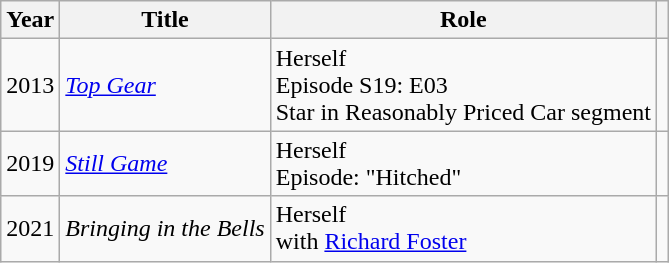<table class="wikitable">
<tr>
<th>Year</th>
<th>Title</th>
<th>Role</th>
<th></th>
</tr>
<tr>
<td>2013</td>
<td><em><a href='#'>Top Gear</a></em></td>
<td>Herself <br> Episode S19: E03<br> Star in Reasonably Priced Car segment</td>
<td></td>
</tr>
<tr>
<td>2019</td>
<td><em><a href='#'>Still Game</a></em></td>
<td>Herself <br> Episode: "Hitched"</td>
<td></td>
</tr>
<tr>
<td>2021</td>
<td><em>Bringing in the Bells</em></td>
<td>Herself <br> with <a href='#'>Richard Foster</a></td>
<td></td>
</tr>
</table>
